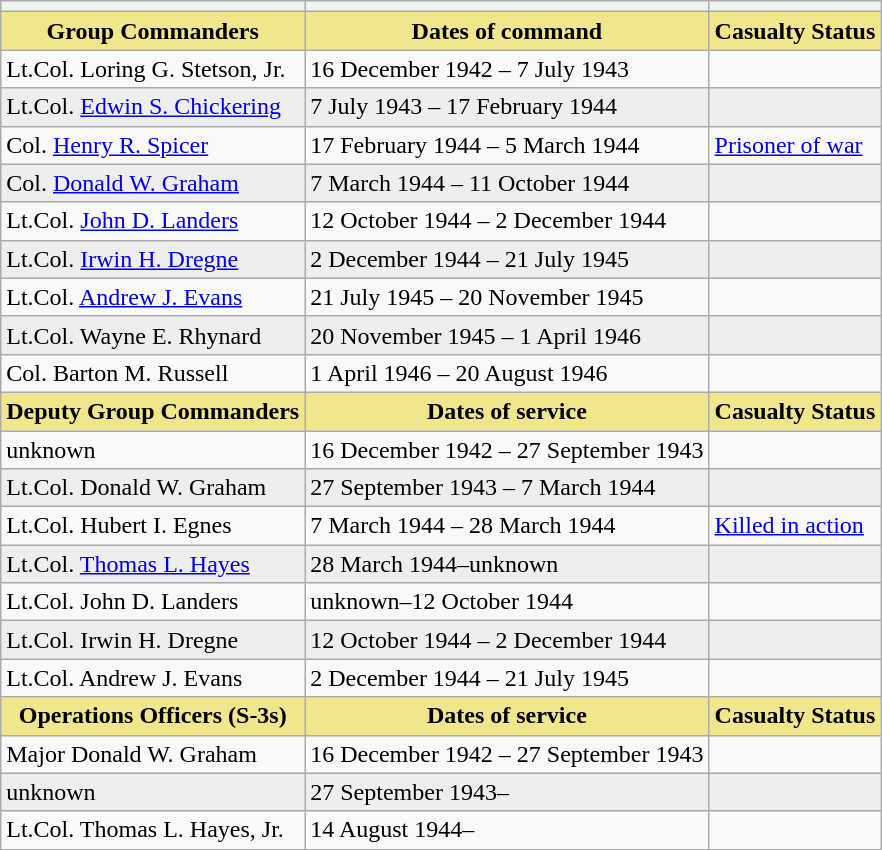<table align=center class="wikitable">
<tr>
<th></th>
<th></th>
<th></th>
</tr>
<tr style="background: khaki">
<td align=center><strong>Group Commanders</strong></td>
<td align=center><strong>Dates of command</strong></td>
<td><strong>Casualty Status</strong></td>
</tr>
<tr>
<td>Lt.Col. Loring G. Stetson, Jr.</td>
<td>16 December 1942 – 7 July 1943</td>
<td></td>
</tr>
<tr style="background: #eeeeee;">
<td>Lt.Col. <a href='#'>Edwin S. Chickering</a></td>
<td>7 July 1943 – 17 February 1944</td>
<td></td>
</tr>
<tr>
<td>Col. <a href='#'>Henry R. Spicer</a></td>
<td>17 February 1944 – 5 March 1944</td>
<td><a href='#'>Prisoner of war</a></td>
</tr>
<tr style="background: #eeeeee;">
<td>Col. <a href='#'>Donald W. Graham</a></td>
<td>7 March 1944 – 11 October 1944</td>
<td></td>
</tr>
<tr>
<td>Lt.Col. <a href='#'>John D. Landers</a></td>
<td>12 October 1944 – 2 December 1944</td>
<td></td>
</tr>
<tr style="background: #eeeeee;">
<td>Lt.Col. <a href='#'>Irwin H. Dregne</a></td>
<td>2 December 1944 – 21 July 1945</td>
<td></td>
</tr>
<tr>
<td>Lt.Col. <a href='#'>Andrew J. Evans</a></td>
<td>21 July 1945 – 20 November 1945</td>
<td></td>
</tr>
<tr style="background: #eeeeee;">
<td>Lt.Col. Wayne E. Rhynard</td>
<td>20 November 1945 – 1 April 1946</td>
<td></td>
</tr>
<tr>
<td>Col. Barton M. Russell</td>
<td>1 April 1946 – 20 August 1946</td>
</tr>
<tr style="background: khaki">
<td align=center><strong>Deputy Group Commanders</strong></td>
<td align=center><strong>Dates of service</strong></td>
<td><strong>Casualty Status</strong></td>
</tr>
<tr>
<td>unknown</td>
<td>16 December 1942 – 27 September 1943</td>
<td></td>
</tr>
<tr style="background: #eeeeee;">
<td>Lt.Col. Donald W. Graham</td>
<td>27 September 1943 – 7 March 1944</td>
<td></td>
</tr>
<tr>
<td>Lt.Col. Hubert I. Egnes</td>
<td>7 March 1944 – 28 March 1944</td>
<td><a href='#'>Killed in action</a></td>
</tr>
<tr style="background: #eeeeee;">
<td>Lt.Col. <a href='#'>Thomas L. Hayes</a></td>
<td>28 March 1944–unknown</td>
<td></td>
</tr>
<tr>
<td>Lt.Col. John D. Landers</td>
<td>unknown–12 October 1944</td>
<td></td>
</tr>
<tr style="background: #eeeeee;">
<td>Lt.Col. Irwin H. Dregne</td>
<td>12 October 1944 – 2 December 1944</td>
<td></td>
</tr>
<tr>
<td>Lt.Col. Andrew J. Evans</td>
<td>2 December 1944 – 21 July 1945</td>
<td></td>
</tr>
<tr style="background: khaki">
<td align=center><strong>Operations Officers (S-3s)</strong></td>
<td align=center><strong>Dates of service</strong></td>
<td><strong>Casualty Status</strong></td>
</tr>
<tr>
<td>Major Donald W. Graham</td>
<td>16 December 1942 – 27 September 1943</td>
<td></td>
</tr>
<tr style="background: #eeeeee;">
<td>unknown</td>
<td>27 September 1943–</td>
<td></td>
</tr>
<tr>
<td>Lt.Col. Thomas L. Hayes, Jr.</td>
<td>14 August 1944–</td>
<td></td>
</tr>
</table>
